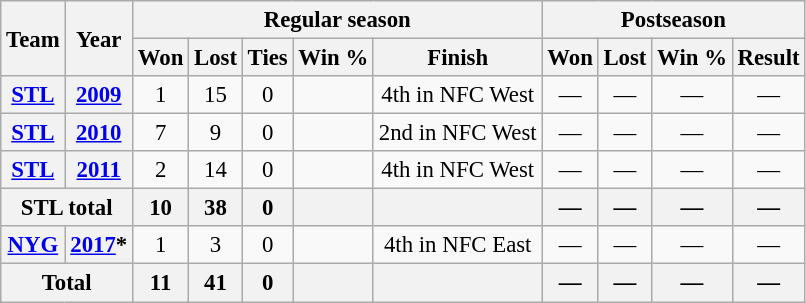<table class="wikitable" style="font-size: 95%; text-align:center;">
<tr>
<th rowspan="2">Team</th>
<th rowspan="2">Year</th>
<th colspan="5">Regular season</th>
<th colspan="4">Postseason</th>
</tr>
<tr>
<th>Won</th>
<th>Lost</th>
<th>Ties</th>
<th>Win %</th>
<th>Finish</th>
<th>Won</th>
<th>Lost</th>
<th>Win %</th>
<th>Result</th>
</tr>
<tr>
<th><a href='#'>STL</a></th>
<th><a href='#'>2009</a></th>
<td>1</td>
<td>15</td>
<td>0</td>
<td></td>
<td>4th in NFC West</td>
<td>—</td>
<td>—</td>
<td>—</td>
<td>—</td>
</tr>
<tr>
<th><a href='#'>STL</a></th>
<th><a href='#'>2010</a></th>
<td>7</td>
<td>9</td>
<td>0</td>
<td></td>
<td>2nd in NFC West</td>
<td>—</td>
<td>—</td>
<td>—</td>
<td>—</td>
</tr>
<tr>
<th><a href='#'>STL</a></th>
<th><a href='#'>2011</a></th>
<td>2</td>
<td>14</td>
<td>0</td>
<td></td>
<td>4th in NFC West</td>
<td>—</td>
<td>—</td>
<td>—</td>
<td>—</td>
</tr>
<tr>
<th colspan="2">STL total</th>
<th>10</th>
<th>38</th>
<th>0</th>
<th></th>
<th></th>
<th>—</th>
<th>—</th>
<th>—</th>
<th>—</th>
</tr>
<tr>
<th><a href='#'>NYG</a></th>
<th><a href='#'>2017</a>*</th>
<td>1</td>
<td>3</td>
<td>0</td>
<td></td>
<td>4th in NFC East</td>
<td>—</td>
<td>—</td>
<td>—</td>
<td>—</td>
</tr>
<tr>
<th colspan="2">Total</th>
<th>11</th>
<th>41</th>
<th>0</th>
<th></th>
<th></th>
<th>—</th>
<th>—</th>
<th>—</th>
<th>—</th>
</tr>
</table>
